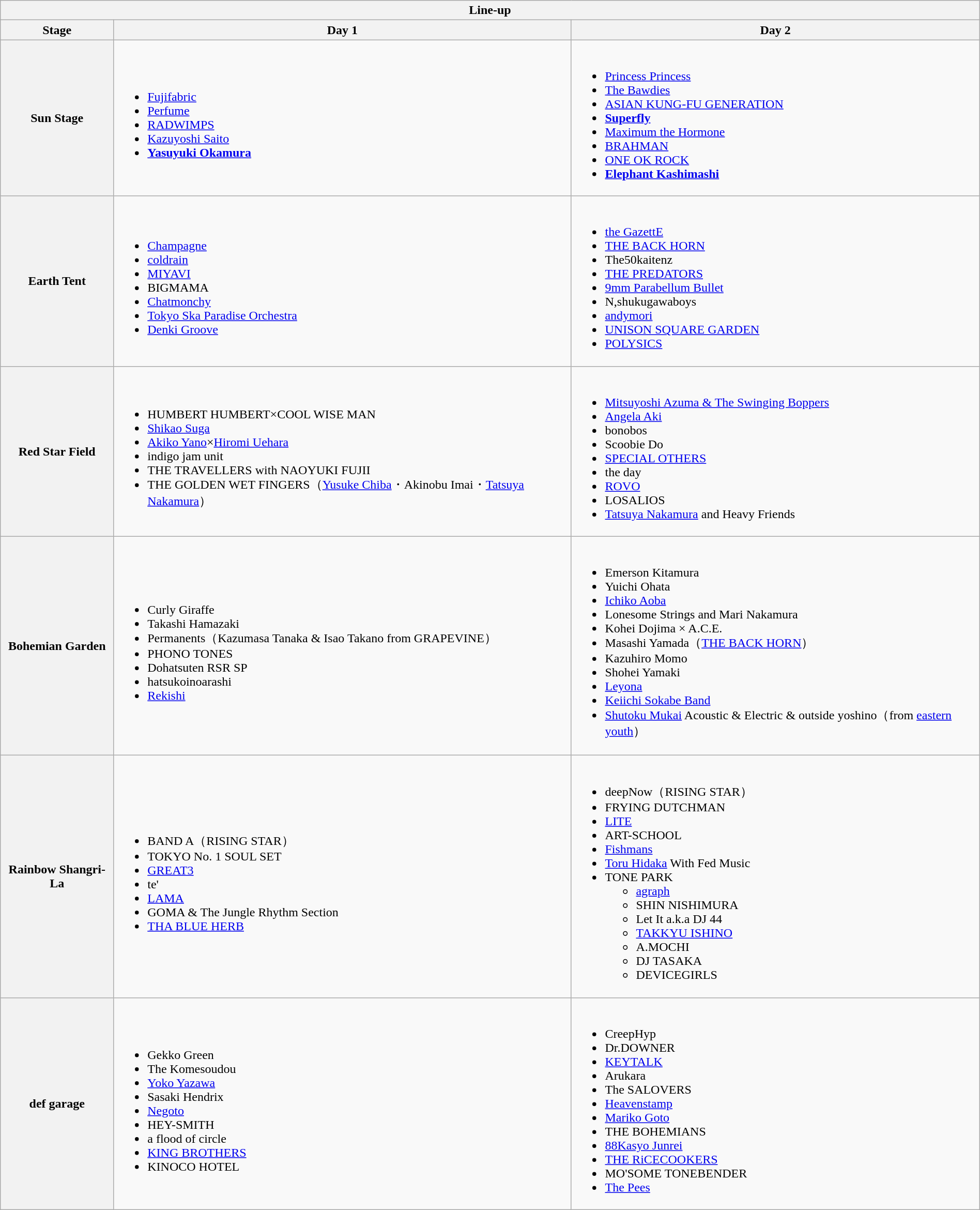<table class="wikitable collapsible collapsed" style="clear:none; margin:0 auto; padding:0 auto;width:100%">
<tr>
<th colspan="3">Line-up</th>
</tr>
<tr>
<th>Stage</th>
<th>Day 1</th>
<th>Day 2</th>
</tr>
<tr>
<th>Sun Stage</th>
<td><br><ul><li><a href='#'>Fujifabric</a></li><li><a href='#'>Perfume</a></li><li><a href='#'>RADWIMPS</a></li><li><a href='#'>Kazuyoshi Saito</a></li><li><strong><a href='#'>Yasuyuki Okamura</a></strong></li></ul></td>
<td><br><ul><li><a href='#'>Princess Princess</a></li><li><a href='#'>The Bawdies</a></li><li><a href='#'>ASIAN KUNG-FU GENERATION</a></li><li><strong><a href='#'>Superfly</a></strong></li><li><a href='#'>Maximum the Hormone</a></li><li><a href='#'>BRAHMAN</a></li><li><a href='#'>ONE OK ROCK</a></li><li><strong><a href='#'>Elephant Kashimashi</a></strong></li></ul></td>
</tr>
<tr>
<th>Earth Tent</th>
<td><br><ul><li><a href='#'>Champagne</a></li><li><a href='#'>coldrain</a></li><li><a href='#'>MIYAVI</a></li><li>BIGMAMA</li><li><a href='#'>Chatmonchy</a></li><li><a href='#'>Tokyo Ska Paradise Orchestra</a></li><li><a href='#'>Denki Groove</a></li></ul></td>
<td><br><ul><li><a href='#'>the GazettE</a></li><li><a href='#'>THE BACK HORN</a></li><li>The50kaitenz</li><li><a href='#'>THE PREDATORS</a></li><li><a href='#'>9mm Parabellum Bullet</a></li><li>N,shukugawaboys</li><li><a href='#'>andymori</a></li><li><a href='#'>UNISON SQUARE GARDEN</a></li><li><a href='#'>POLYSICS</a></li></ul></td>
</tr>
<tr>
<th>Red Star Field</th>
<td><br><ul><li>HUMBERT HUMBERT×COOL WISE MAN</li><li><a href='#'>Shikao Suga</a></li><li><a href='#'>Akiko Yano</a>×<a href='#'>Hiromi Uehara</a></li><li>indigo jam unit</li><li>THE TRAVELLERS with NAOYUKI FUJII</li><li>THE GOLDEN WET FINGERS（<a href='#'>Yusuke Chiba</a>・Akinobu Imai・<a href='#'>Tatsuya Nakamura</a>）</li></ul></td>
<td><br><ul><li><a href='#'>Mitsuyoshi Azuma & The Swinging Boppers</a></li><li><a href='#'>Angela Aki</a></li><li>bonobos</li><li>Scoobie Do</li><li><a href='#'>SPECIAL OTHERS</a></li><li>the day</li><li><a href='#'>ROVO</a></li><li>LOSALIOS</li><li><a href='#'>Tatsuya Nakamura</a> and Heavy Friends</li></ul></td>
</tr>
<tr>
<th>Bohemian Garden</th>
<td><br><ul><li>Curly Giraffe</li><li>Takashi Hamazaki</li><li>Permanents（Kazumasa Tanaka & Isao Takano from GRAPEVINE）</li><li>PHONO TONES</li><li>Dohatsuten RSR SP</li><li>hatsukoinoarashi</li><li><a href='#'>Rekishi</a></li></ul></td>
<td><br><ul><li>Emerson Kitamura</li><li>Yuichi Ohata</li><li><a href='#'>Ichiko Aoba</a></li><li>Lonesome Strings and Mari Nakamura</li><li>Kohei Dojima × A.C.E.</li><li>Masashi Yamada（<a href='#'>THE BACK HORN</a>）</li><li>Kazuhiro Momo</li><li>Shohei Yamaki</li><li><a href='#'>Leyona</a></li><li><a href='#'>Keiichi Sokabe Band</a></li><li><a href='#'>Shutoku Mukai</a> Acoustic & Electric & outside yoshino（from <a href='#'>eastern youth</a>）</li></ul></td>
</tr>
<tr>
<th>Rainbow Shangri-La</th>
<td><br><ul><li>BAND A（RISING STAR）</li><li>TOKYO No. 1 SOUL SET</li><li><a href='#'>GREAT3</a></li><li>te'</li><li><a href='#'>LAMA</a></li><li>GOMA & The Jungle Rhythm Section</li><li><a href='#'>THA BLUE HERB</a></li></ul></td>
<td><br><ul><li>deepNow（RISING STAR）</li><li>FRYING DUTCHMAN</li><li><a href='#'>LITE</a></li><li>ART-SCHOOL</li><li><a href='#'>Fishmans</a></li><li><a href='#'>Toru Hidaka</a> With Fed Music</li><li>TONE PARK<ul><li><a href='#'>agraph</a></li><li>SHIN NISHIMURA</li><li>Let It a.k.a DJ 44</li><li><a href='#'>TAKKYU ISHINO</a></li><li>A.MOCHI</li><li>DJ TASAKA</li><li>DEVICEGIRLS</li></ul></li></ul></td>
</tr>
<tr>
<th>def garage</th>
<td><br><ul><li>Gekko Green</li><li>The Komesoudou</li><li><a href='#'>Yoko Yazawa</a></li><li>Sasaki Hendrix</li><li><a href='#'>Negoto</a></li><li>HEY-SMITH</li><li>a flood of circle</li><li><a href='#'>KING BROTHERS</a></li><li>KINOCO HOTEL</li></ul></td>
<td><br><ul><li>CreepHyp</li><li>Dr.DOWNER</li><li><a href='#'>KEYTALK</a></li><li>Arukara</li><li>The SALOVERS</li><li><a href='#'>Heavenstamp</a></li><li><a href='#'>Mariko Goto</a></li><li>THE BOHEMIANS</li><li><a href='#'>88Kasyo Junrei</a></li><li><a href='#'>THE RiCECOOKERS</a></li><li>MO'SOME TONEBENDER</li><li><a href='#'>The Pees</a></li></ul></td>
</tr>
</table>
